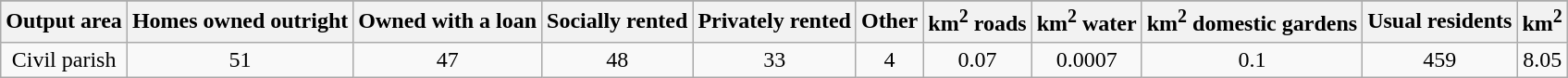<table class="wikitable">
<tr>
</tr>
<tr>
<th>Output area</th>
<th>Homes owned outright</th>
<th>Owned with a loan</th>
<th>Socially rented</th>
<th>Privately rented</th>
<th>Other</th>
<th>km<sup>2</sup> roads</th>
<th>km<sup>2</sup> water</th>
<th>km<sup>2</sup>  domestic gardens</th>
<th>Usual residents</th>
<th>km<sup>2</sup></th>
</tr>
<tr align=center>
<td>Civil parish</td>
<td>51</td>
<td>47</td>
<td>48</td>
<td>33</td>
<td>4</td>
<td>0.07</td>
<td>0.0007</td>
<td>0.1</td>
<td>459</td>
<td>8.05</td>
</tr>
</table>
